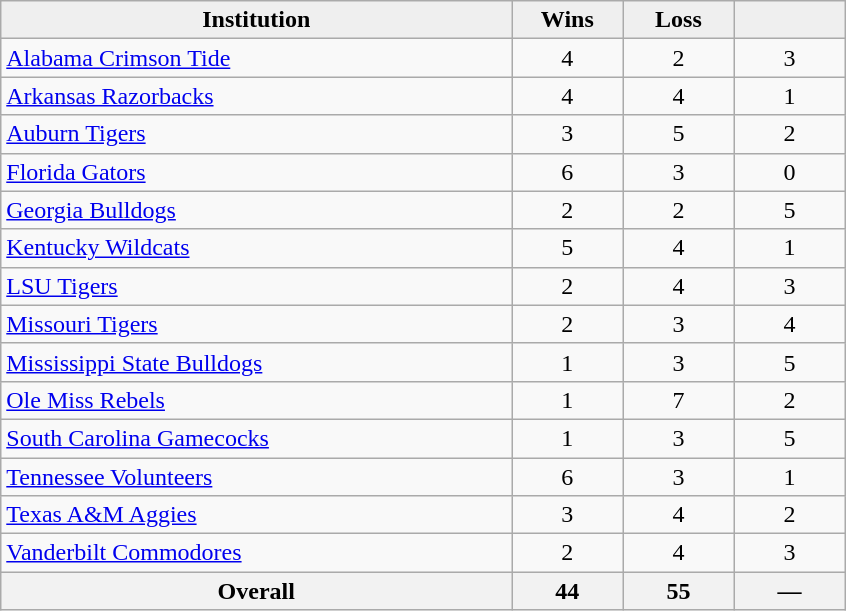<table class="wikitable sortable" style="text-align:center;">
<tr>
<th text-align:center;" style="background:#efefef; style=; width:250pt;">Institution</th>
<th text-align:center;" style="background:#efefef; style=; width:50pt;">Wins</th>
<th text-align:center;" style="background:#efefef; style=; width:50pt;">Loss</th>
<th text-align:center;" style="background:#efefef; style=; width:50pt;"></th>
</tr>
<tr>
<td align=left><a href='#'>Alabama Crimson Tide</a></td>
<td>4</td>
<td>2</td>
<td>3</td>
</tr>
<tr>
<td align=left><a href='#'>Arkansas Razorbacks</a></td>
<td>4</td>
<td>4</td>
<td>1</td>
</tr>
<tr>
<td align=left><a href='#'>Auburn Tigers</a></td>
<td>3</td>
<td>5</td>
<td>2</td>
</tr>
<tr>
<td align=left><a href='#'>Florida Gators</a></td>
<td>6</td>
<td>3</td>
<td>0</td>
</tr>
<tr>
<td align=left><a href='#'>Georgia Bulldogs</a></td>
<td>2</td>
<td>2</td>
<td>5</td>
</tr>
<tr>
<td align=left><a href='#'>Kentucky Wildcats</a></td>
<td>5</td>
<td>4</td>
<td>1</td>
</tr>
<tr>
<td align=left><a href='#'>LSU Tigers</a></td>
<td>2</td>
<td>4</td>
<td>3</td>
</tr>
<tr>
<td align=left><a href='#'>Missouri Tigers</a></td>
<td>2</td>
<td>3</td>
<td>4</td>
</tr>
<tr>
<td align=left><a href='#'>Mississippi State Bulldogs</a></td>
<td>1</td>
<td>3</td>
<td>5</td>
</tr>
<tr>
<td align=left><a href='#'>Ole Miss Rebels</a></td>
<td>1</td>
<td>7</td>
<td>2</td>
</tr>
<tr>
<td align=left><a href='#'>South Carolina Gamecocks</a></td>
<td>1</td>
<td>3</td>
<td>5</td>
</tr>
<tr>
<td align=left><a href='#'>Tennessee Volunteers</a></td>
<td>6</td>
<td>3</td>
<td>1</td>
</tr>
<tr>
<td align=left><a href='#'>Texas A&M Aggies</a></td>
<td>3</td>
<td>4</td>
<td>2</td>
</tr>
<tr>
<td align=left><a href='#'>Vanderbilt Commodores</a></td>
<td>2</td>
<td>4</td>
<td>3</td>
</tr>
<tr class="sortbottom">
<th>Overall</th>
<th>44</th>
<th>55</th>
<th>—</th>
</tr>
</table>
